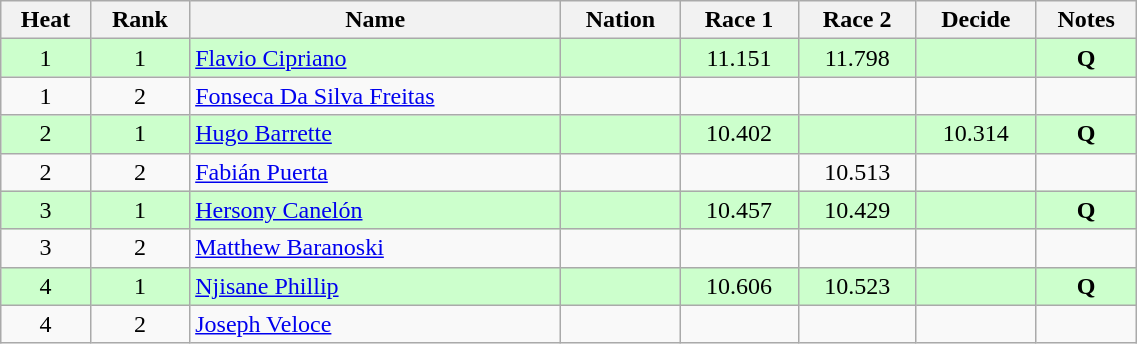<table class="wikitable sortable" style="text-align:center"  width=60%>
<tr>
<th>Heat</th>
<th>Rank</th>
<th>Name</th>
<th>Nation</th>
<th>Race 1</th>
<th>Race 2</th>
<th>Decide</th>
<th>Notes</th>
</tr>
<tr bgcolor=ccffcc>
<td>1</td>
<td>1</td>
<td align=left><a href='#'>Flavio Cipriano</a></td>
<td align=left></td>
<td>11.151</td>
<td>11.798</td>
<td></td>
<td><strong>Q</strong></td>
</tr>
<tr>
<td>1</td>
<td>2</td>
<td align=left><a href='#'>Fonseca Da Silva Freitas</a></td>
<td align=left></td>
<td></td>
<td></td>
<td></td>
<td></td>
</tr>
<tr bgcolor=ccffcc>
<td>2</td>
<td>1</td>
<td align=left><a href='#'>Hugo Barrette</a></td>
<td align=left></td>
<td>10.402</td>
<td></td>
<td>10.314</td>
<td><strong>Q</strong></td>
</tr>
<tr>
<td>2</td>
<td>2</td>
<td align=left><a href='#'>Fabián Puerta</a></td>
<td align=left></td>
<td></td>
<td>10.513</td>
<td></td>
<td></td>
</tr>
<tr bgcolor=ccffcc>
<td>3</td>
<td>1</td>
<td align=left><a href='#'>Hersony Canelón</a></td>
<td align=left></td>
<td>10.457</td>
<td>10.429</td>
<td></td>
<td><strong>Q</strong></td>
</tr>
<tr>
<td>3</td>
<td>2</td>
<td align=left><a href='#'>Matthew Baranoski</a></td>
<td align=left></td>
<td></td>
<td></td>
<td></td>
<td></td>
</tr>
<tr bgcolor=ccffcc>
<td>4</td>
<td>1</td>
<td align=left><a href='#'>Njisane Phillip</a></td>
<td align=left></td>
<td>10.606</td>
<td>10.523</td>
<td></td>
<td><strong>Q</strong></td>
</tr>
<tr>
<td>4</td>
<td>2</td>
<td align=left><a href='#'>Joseph Veloce</a></td>
<td align=left></td>
<td></td>
<td></td>
<td></td>
<td></td>
</tr>
</table>
